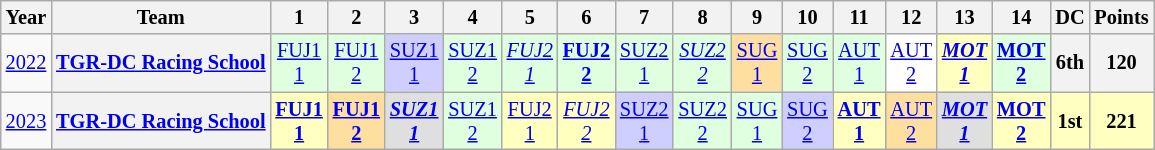<table class="wikitable" style="text-align:center; font-size:85%">
<tr>
<th>Year</th>
<th>Team</th>
<th>1</th>
<th>2</th>
<th>3</th>
<th>4</th>
<th>5</th>
<th>6</th>
<th>7</th>
<th>8</th>
<th>9</th>
<th>10</th>
<th>11</th>
<th>12</th>
<th>13</th>
<th>14</th>
<th>DC</th>
<th>Points</th>
</tr>
<tr>
<td><a href='#'>2022</a></td>
<th nowrap><a href='#'>TGR-DC Racing School</a></th>
<td style="background:#dfffdf"><a href='#'>FUJ1<br>1</a><br></td>
<td style="background:#dfffdf"><a href='#'>FUJ1<br>2</a><br></td>
<td style="background:#cfcfff"><a href='#'>SUZ1<br>1</a><br></td>
<td style="background:#dfffdf"><a href='#'>SUZ1<br>2</a><br></td>
<td style="background:#dfffdf"><em><a href='#'>FUJ2<br>1</a></em><br></td>
<td style="background:#dfffdf"><strong><a href='#'>FUJ2<br>2</a></strong><br></td>
<td style="background:#dfffdf"><a href='#'>SUZ2<br>1</a><br></td>
<td style="background:#dfffdf"><em><a href='#'>SUZ2<br>2</a></em><br></td>
<td style="background:#ffdf9f"><a href='#'>SUG<br>1</a><br></td>
<td style="background:#dfffdf"><a href='#'>SUG<br>2</a><br></td>
<td style="background:#dfffdf"><a href='#'>AUT<br>1</a><br></td>
<td style="background:#ffffff"><a href='#'>AUT<br>2</a><br></td>
<td style="background:#ffffbf"><strong><em><a href='#'>MOT<br>1</a></em></strong><br></td>
<td style="background:#dfffdf"><strong><a href='#'>MOT<br>2</a></strong><br></td>
<th>6th</th>
<th>120</th>
</tr>
<tr>
<td><a href='#'>2023</a></td>
<th nowrap><a href='#'>TGR-DC Racing School</a></th>
<td style="background:#ffffbf"><strong><a href='#'>FUJ1<br>1</a></strong><br></td>
<td style="background:#ffdf9f"><strong><a href='#'>FUJ1<br>2</a></strong><br></td>
<td style="background:#dfdfdf"><strong><em><a href='#'>SUZ1<br>1</a></em></strong><br></td>
<td style="background:#dfffdf"><a href='#'>SUZ1<br>2</a><br></td>
<td style="background:#ffffbf"><a href='#'>FUJ2<br>1</a> <br></td>
<td style="background:#ffffbf"><em><a href='#'>FUJ2<br>2</a></em><br></td>
<td style="background:#cfcfff"><a href='#'>SUZ2<br>1</a><br></td>
<td style="background:#dfffdf"><a href='#'>SUZ2<br>2</a><br></td>
<td style="background:#dfffdf"><a href='#'>SUG<br>1</a><br></td>
<td style="background:#cfcfff"><a href='#'>SUG<br>2</a><br></td>
<td style="background:#ffffbf"><strong><a href='#'>AUT<br>1</a></strong><br></td>
<td style="background:#ffdf9f"><a href='#'>AUT<br>2</a><br></td>
<td style="background:#dfdfdf"><strong><em><a href='#'>MOT<br>1</a></em></strong><br></td>
<td style="background:#ffffbf"><strong><a href='#'>MOT<br>2</a></strong><br></td>
<th style="background:#ffffbf">1st</th>
<th style="background:#ffffbf">221</th>
</tr>
</table>
